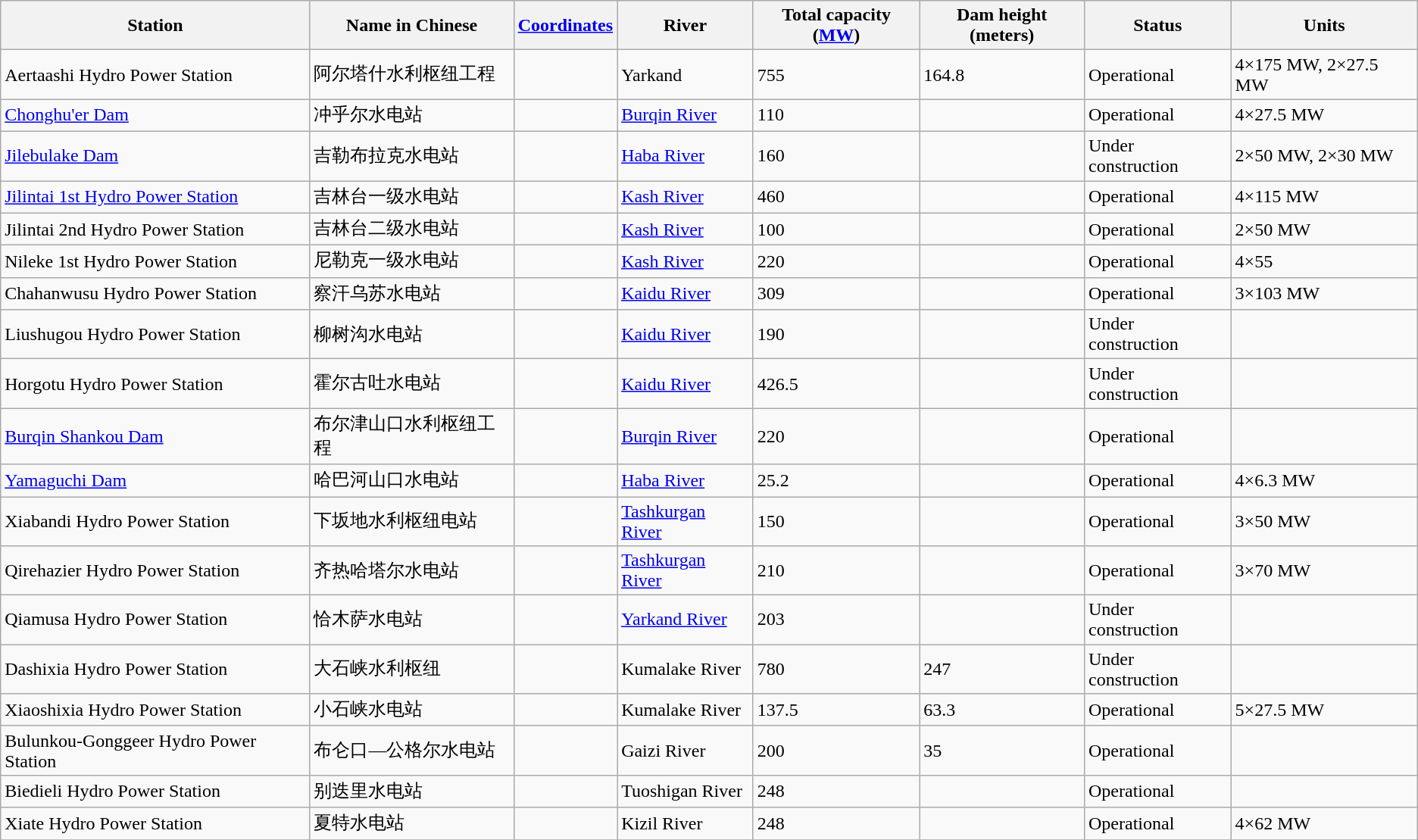<table class="wikitable sortable">
<tr>
<th>Station</th>
<th>Name in Chinese</th>
<th><a href='#'>Coordinates</a></th>
<th>River</th>
<th>Total capacity (<a href='#'>MW</a>)</th>
<th>Dam height (meters)</th>
<th>Status</th>
<th>Units</th>
</tr>
<tr>
<td>Aertaashi Hydro Power Station</td>
<td>阿尔塔什水利枢纽工程</td>
<td></td>
<td>Yarkand</td>
<td>755</td>
<td>164.8</td>
<td>Operational</td>
<td>4×175 MW, 2×27.5 MW</td>
</tr>
<tr>
<td><a href='#'>Chonghu'er Dam</a></td>
<td>冲乎尔水电站</td>
<td></td>
<td><a href='#'>Burqin River</a></td>
<td>110</td>
<td></td>
<td>Operational</td>
<td>4×27.5 MW</td>
</tr>
<tr>
<td><a href='#'>Jilebulake Dam</a></td>
<td>吉勒布拉克水电站</td>
<td></td>
<td><a href='#'>Haba River</a></td>
<td>160</td>
<td></td>
<td>Under construction</td>
<td>2×50 MW, 2×30 MW</td>
</tr>
<tr>
<td><a href='#'>Jilintai 1st Hydro Power Station</a></td>
<td>吉林台一级水电站</td>
<td></td>
<td><a href='#'>Kash River</a></td>
<td>460</td>
<td></td>
<td>Operational</td>
<td>4×115 MW</td>
</tr>
<tr>
<td>Jilintai 2nd Hydro Power Station</td>
<td>吉林台二级水电站</td>
<td></td>
<td><a href='#'>Kash River</a></td>
<td>100</td>
<td></td>
<td>Operational</td>
<td>2×50 MW</td>
</tr>
<tr>
<td>Nileke 1st Hydro Power Station</td>
<td>尼勒克一级水电站</td>
<td></td>
<td><a href='#'>Kash River</a></td>
<td>220</td>
<td></td>
<td>Operational</td>
<td>4×55</td>
</tr>
<tr>
<td>Chahanwusu Hydro Power Station</td>
<td>察汗乌苏水电站</td>
<td></td>
<td><a href='#'>Kaidu River</a></td>
<td>309</td>
<td></td>
<td>Operational</td>
<td>3×103 MW</td>
</tr>
<tr>
<td>Liushugou Hydro Power Station</td>
<td>柳树沟水电站</td>
<td></td>
<td><a href='#'>Kaidu River</a></td>
<td>190</td>
<td></td>
<td>Under construction</td>
<td></td>
</tr>
<tr>
<td>Horgotu Hydro Power Station</td>
<td>霍尔古吐水电站</td>
<td></td>
<td><a href='#'>Kaidu River</a></td>
<td>426.5</td>
<td></td>
<td>Under construction</td>
<td></td>
</tr>
<tr>
<td><a href='#'>Burqin Shankou Dam</a></td>
<td>布尔津山口水利枢纽工程</td>
<td></td>
<td><a href='#'>Burqin River</a></td>
<td>220</td>
<td></td>
<td>Operational</td>
<td></td>
</tr>
<tr>
<td><a href='#'>Yamaguchi Dam</a></td>
<td>哈巴河山口水电站</td>
<td></td>
<td><a href='#'>Haba River</a></td>
<td>25.2</td>
<td></td>
<td>Operational</td>
<td>4×6.3 MW</td>
</tr>
<tr>
<td>Xiabandi Hydro Power Station</td>
<td>下坂地水利枢纽电站</td>
<td></td>
<td><a href='#'>Tashkurgan River</a></td>
<td>150</td>
<td></td>
<td>Operational</td>
<td>3×50 MW</td>
</tr>
<tr>
<td>Qirehazier Hydro Power Station</td>
<td>齐热哈塔尔水电站</td>
<td></td>
<td><a href='#'>Tashkurgan River</a></td>
<td>210</td>
<td></td>
<td>Operational</td>
<td>3×70 MW</td>
</tr>
<tr>
<td>Qiamusa Hydro Power Station</td>
<td>恰木萨水电站</td>
<td></td>
<td><a href='#'>Yarkand River</a></td>
<td>203</td>
<td></td>
<td>Under construction</td>
<td></td>
</tr>
<tr>
<td>Dashixia Hydro Power Station</td>
<td>大石峡水利枢纽</td>
<td></td>
<td>Kumalake River</td>
<td>780</td>
<td>247</td>
<td>Under construction</td>
<td></td>
</tr>
<tr>
<td>Xiaoshixia Hydro Power Station</td>
<td>小石峡水电站</td>
<td></td>
<td>Kumalake River</td>
<td>137.5</td>
<td>63.3</td>
<td>Operational</td>
<td>5×27.5 MW</td>
</tr>
<tr>
<td>Bulunkou-Gonggeer Hydro Power Station</td>
<td>布仑口—公格尔水电站</td>
<td></td>
<td>Gaizi River</td>
<td>200</td>
<td>35</td>
<td>Operational</td>
<td></td>
</tr>
<tr>
<td>Biedieli Hydro Power Station</td>
<td>别迭里水电站</td>
<td></td>
<td>Tuoshigan River</td>
<td>248</td>
<td></td>
<td>Operational</td>
<td></td>
</tr>
<tr>
<td>Xiate Hydro Power Station</td>
<td>夏特水电站</td>
<td></td>
<td>Kizil River</td>
<td>248</td>
<td></td>
<td>Operational</td>
<td>4×62 MW</td>
</tr>
<tr>
</tr>
</table>
